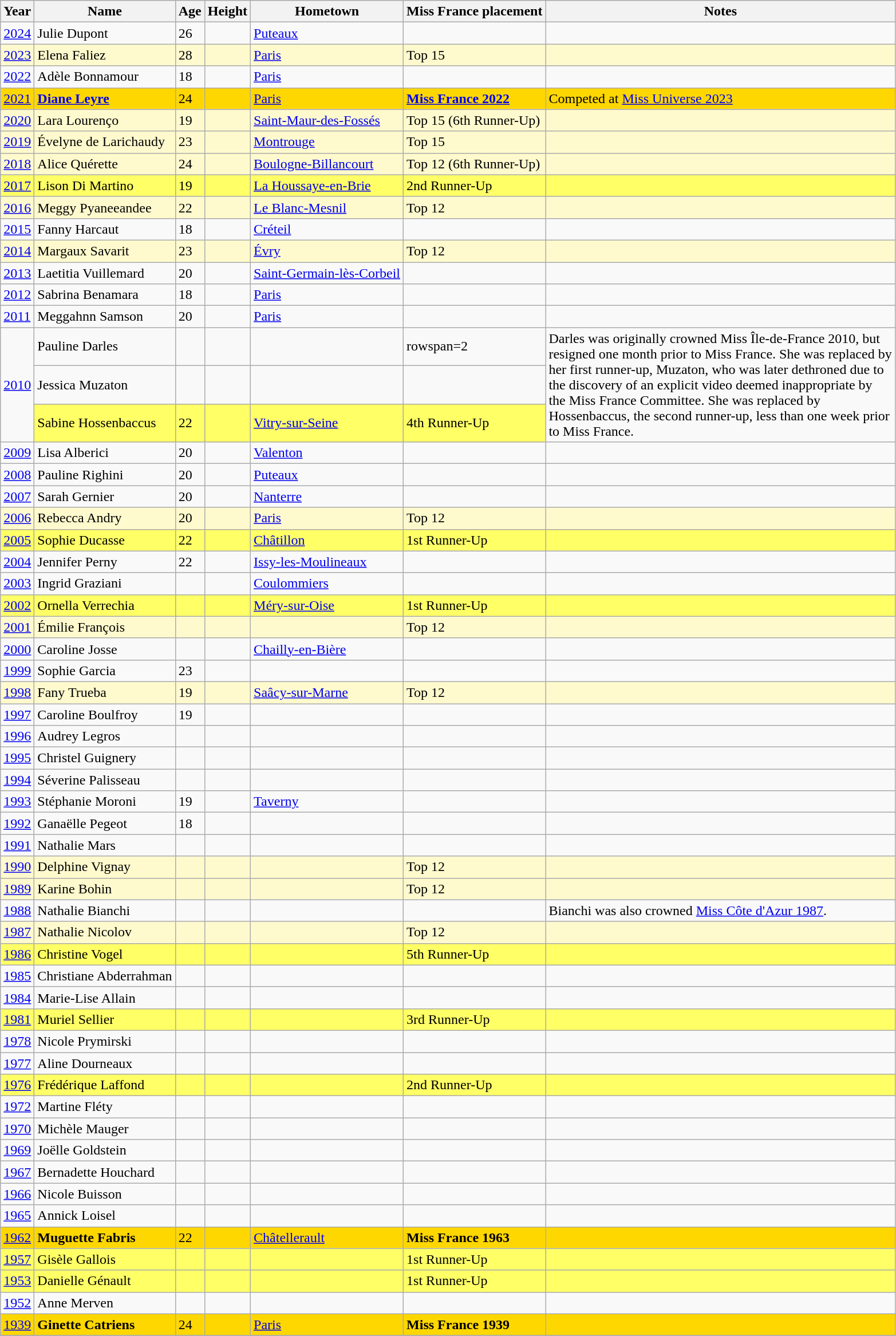<table class="wikitable sortable">
<tr>
<th>Year</th>
<th>Name</th>
<th>Age</th>
<th>Height</th>
<th>Hometown</th>
<th>Miss France placement</th>
<th width=400>Notes</th>
</tr>
<tr>
<td><a href='#'>2024</a></td>
<td>Julie Dupont</td>
<td>26</td>
<td></td>
<td><a href='#'>Puteaux</a></td>
<td></td>
<td></td>
</tr>
<tr bgcolor=#FFFACD>
<td><a href='#'>2023</a></td>
<td>Elena Faliez</td>
<td>28</td>
<td></td>
<td><a href='#'>Paris</a></td>
<td>Top 15</td>
<td></td>
</tr>
<tr>
<td><a href='#'>2022</a></td>
<td>Adèle Bonnamour</td>
<td>18</td>
<td></td>
<td><a href='#'>Paris</a></td>
<td></td>
<td></td>
</tr>
<tr bgcolor=gold>
<td><a href='#'>2021</a></td>
<td><strong><a href='#'>Diane Leyre</a></strong></td>
<td>24</td>
<td></td>
<td><a href='#'>Paris</a></td>
<td><strong><a href='#'>Miss France 2022</a></strong></td>
<td>Competed at <a href='#'>Miss Universe 2023</a></td>
</tr>
<tr bgcolor=#FFFACD>
<td><a href='#'>2020</a></td>
<td>Lara Lourenço</td>
<td>19</td>
<td></td>
<td><a href='#'>Saint-Maur-des-Fossés</a></td>
<td>Top 15 (6th Runner-Up)</td>
<td></td>
</tr>
<tr bgcolor=#FFFACD>
<td><a href='#'>2019</a></td>
<td>Évelyne de Larichaudy</td>
<td>23</td>
<td></td>
<td><a href='#'>Montrouge</a></td>
<td>Top 15</td>
<td></td>
</tr>
<tr bgcolor=#FFFACD>
<td><a href='#'>2018</a></td>
<td>Alice Quérette</td>
<td>24</td>
<td></td>
<td><a href='#'>Boulogne-Billancourt</a></td>
<td>Top 12 (6th Runner-Up)</td>
<td></td>
</tr>
<tr bgcolor=#FFFF66>
<td><a href='#'>2017</a></td>
<td>Lison Di Martino</td>
<td>19</td>
<td></td>
<td><a href='#'>La Houssaye-en-Brie</a></td>
<td>2nd Runner-Up</td>
<td></td>
</tr>
<tr bgcolor=#FFFACD>
<td><a href='#'>2016</a></td>
<td>Meggy Pyaneeandee</td>
<td>22</td>
<td></td>
<td><a href='#'>Le Blanc-Mesnil</a></td>
<td>Top 12</td>
<td></td>
</tr>
<tr>
<td><a href='#'>2015</a></td>
<td>Fanny Harcaut</td>
<td>18</td>
<td></td>
<td><a href='#'>Créteil</a></td>
<td></td>
<td></td>
</tr>
<tr bgcolor=#FFFACD>
<td><a href='#'>2014</a></td>
<td>Margaux Savarit</td>
<td>23</td>
<td></td>
<td><a href='#'>Évry</a></td>
<td>Top 12</td>
<td></td>
</tr>
<tr>
<td><a href='#'>2013</a></td>
<td>Laetitia Vuillemard</td>
<td>20</td>
<td></td>
<td><a href='#'>Saint-Germain-lès-Corbeil</a></td>
<td></td>
<td></td>
</tr>
<tr>
<td><a href='#'>2012</a></td>
<td>Sabrina Benamara</td>
<td>18</td>
<td></td>
<td><a href='#'>Paris</a></td>
<td></td>
<td></td>
</tr>
<tr>
<td><a href='#'>2011</a></td>
<td>Meggahnn Samson</td>
<td>20</td>
<td></td>
<td><a href='#'>Paris</a></td>
<td></td>
<td></td>
</tr>
<tr>
<td rowspan=3><a href='#'>2010</a></td>
<td>Pauline Darles</td>
<td></td>
<td></td>
<td></td>
<td>rowspan=2 </td>
<td rowspan=3>Darles was originally crowned Miss Île-de-France 2010, but resigned one month prior to Miss France. She was replaced by her first runner-up, Muzaton, who was later dethroned due to the discovery of an explicit video deemed inappropriate by the Miss France Committee. She was replaced by Hossenbaccus, the second runner-up, less than one week prior to Miss France.</td>
</tr>
<tr>
<td>Jessica Muzaton</td>
<td></td>
<td></td>
<td></td>
</tr>
<tr bgcolor=#FFFF66>
<td>Sabine Hossenbaccus</td>
<td>22</td>
<td></td>
<td><a href='#'>Vitry-sur-Seine</a></td>
<td>4th Runner-Up</td>
</tr>
<tr>
<td><a href='#'>2009</a></td>
<td>Lisa Alberici</td>
<td>20</td>
<td></td>
<td><a href='#'>Valenton</a></td>
<td></td>
<td></td>
</tr>
<tr>
<td><a href='#'>2008</a></td>
<td>Pauline Righini</td>
<td>20</td>
<td></td>
<td><a href='#'>Puteaux</a></td>
<td></td>
<td></td>
</tr>
<tr>
<td><a href='#'>2007</a></td>
<td>Sarah Gernier</td>
<td>20</td>
<td></td>
<td><a href='#'>Nanterre</a></td>
<td></td>
<td></td>
</tr>
<tr bgcolor=#FFFACD>
<td><a href='#'>2006</a></td>
<td>Rebecca Andry</td>
<td>20</td>
<td></td>
<td><a href='#'>Paris</a></td>
<td>Top 12</td>
<td></td>
</tr>
<tr bgcolor=#FFFF66>
<td><a href='#'>2005</a></td>
<td>Sophie Ducasse</td>
<td>22</td>
<td></td>
<td><a href='#'>Châtillon</a></td>
<td>1st Runner-Up</td>
<td></td>
</tr>
<tr>
<td><a href='#'>2004</a></td>
<td>Jennifer Perny</td>
<td>22</td>
<td></td>
<td><a href='#'>Issy-les-Moulineaux</a></td>
<td></td>
<td></td>
</tr>
<tr>
<td><a href='#'>2003</a></td>
<td>Ingrid Graziani</td>
<td></td>
<td></td>
<td><a href='#'>Coulommiers</a></td>
<td></td>
<td></td>
</tr>
<tr bgcolor=#FFFF66>
<td><a href='#'>2002</a></td>
<td>Ornella Verrechia</td>
<td></td>
<td></td>
<td><a href='#'>Méry-sur-Oise</a></td>
<td>1st Runner-Up</td>
<td></td>
</tr>
<tr bgcolor=#FFFACD>
<td><a href='#'>2001</a></td>
<td>Émilie François</td>
<td></td>
<td></td>
<td></td>
<td>Top 12</td>
<td></td>
</tr>
<tr>
<td><a href='#'>2000</a></td>
<td>Caroline Josse</td>
<td></td>
<td></td>
<td><a href='#'>Chailly-en-Bière</a></td>
<td></td>
<td></td>
</tr>
<tr>
<td><a href='#'>1999</a></td>
<td>Sophie Garcia</td>
<td>23</td>
<td></td>
<td></td>
<td></td>
<td></td>
</tr>
<tr bgcolor=#FFFACD>
<td><a href='#'>1998</a></td>
<td>Fany Trueba</td>
<td>19</td>
<td></td>
<td><a href='#'>Saâcy-sur-Marne</a></td>
<td>Top 12</td>
<td></td>
</tr>
<tr>
<td><a href='#'>1997</a></td>
<td>Caroline Boulfroy</td>
<td>19</td>
<td></td>
<td></td>
<td></td>
<td></td>
</tr>
<tr>
<td><a href='#'>1996</a></td>
<td>Audrey Legros</td>
<td></td>
<td></td>
<td></td>
<td></td>
<td></td>
</tr>
<tr>
<td><a href='#'>1995</a></td>
<td>Christel Guignery</td>
<td></td>
<td></td>
<td></td>
<td></td>
<td></td>
</tr>
<tr>
<td><a href='#'>1994</a></td>
<td>Séverine Palisseau</td>
<td></td>
<td></td>
<td></td>
<td></td>
<td></td>
</tr>
<tr>
<td><a href='#'>1993</a></td>
<td>Stéphanie Moroni</td>
<td>19</td>
<td></td>
<td><a href='#'>Taverny</a></td>
<td></td>
<td></td>
</tr>
<tr>
<td><a href='#'>1992</a></td>
<td>Ganaëlle Pegeot</td>
<td>18</td>
<td></td>
<td></td>
<td></td>
<td></td>
</tr>
<tr>
<td><a href='#'>1991</a></td>
<td>Nathalie Mars</td>
<td></td>
<td></td>
<td></td>
<td></td>
<td></td>
</tr>
<tr bgcolor=#FFFACD>
<td><a href='#'>1990</a></td>
<td>Delphine Vignay</td>
<td></td>
<td></td>
<td></td>
<td>Top 12</td>
<td></td>
</tr>
<tr bgcolor=#FFFACD>
<td><a href='#'>1989</a></td>
<td>Karine Bohin</td>
<td></td>
<td></td>
<td></td>
<td>Top 12</td>
<td></td>
</tr>
<tr>
<td><a href='#'>1988</a></td>
<td>Nathalie Bianchi</td>
<td></td>
<td></td>
<td></td>
<td></td>
<td>Bianchi was also crowned <a href='#'>Miss Côte d'Azur 1987</a>.</td>
</tr>
<tr bgcolor=#FFFACD>
<td><a href='#'>1987</a></td>
<td>Nathalie Nicolov</td>
<td></td>
<td></td>
<td></td>
<td>Top 12</td>
<td></td>
</tr>
<tr bgcolor=#FFFF66>
<td><a href='#'>1986</a></td>
<td>Christine Vogel</td>
<td></td>
<td></td>
<td></td>
<td>5th Runner-Up</td>
<td></td>
</tr>
<tr>
<td><a href='#'>1985</a></td>
<td>Christiane Abderrahman</td>
<td></td>
<td></td>
<td></td>
<td></td>
<td></td>
</tr>
<tr>
<td><a href='#'>1984</a></td>
<td>Marie-Lise Allain</td>
<td></td>
<td></td>
<td></td>
<td></td>
<td></td>
</tr>
<tr bgcolor=#FFFF66>
<td><a href='#'>1981</a></td>
<td>Muriel Sellier</td>
<td></td>
<td></td>
<td></td>
<td>3rd Runner-Up</td>
<td></td>
</tr>
<tr>
<td><a href='#'>1978</a></td>
<td>Nicole Prymirski</td>
<td></td>
<td></td>
<td></td>
<td></td>
<td></td>
</tr>
<tr>
<td><a href='#'>1977</a></td>
<td>Aline Dourneaux</td>
<td></td>
<td></td>
<td></td>
<td></td>
<td></td>
</tr>
<tr bgcolor=#FFFF66>
<td><a href='#'>1976</a></td>
<td>Frédérique Laffond</td>
<td></td>
<td></td>
<td></td>
<td>2nd Runner-Up</td>
<td></td>
</tr>
<tr>
<td><a href='#'>1972</a></td>
<td>Martine Fléty</td>
<td></td>
<td></td>
<td></td>
<td></td>
<td></td>
</tr>
<tr>
<td><a href='#'>1970</a></td>
<td>Michèle Mauger</td>
<td></td>
<td></td>
<td></td>
<td></td>
<td></td>
</tr>
<tr>
<td><a href='#'>1969</a></td>
<td>Joëlle Goldstein</td>
<td></td>
<td></td>
<td></td>
<td></td>
<td></td>
</tr>
<tr>
<td><a href='#'>1967</a></td>
<td>Bernadette Houchard</td>
<td></td>
<td></td>
<td></td>
<td></td>
<td></td>
</tr>
<tr>
<td><a href='#'>1966</a></td>
<td>Nicole Buisson</td>
<td></td>
<td></td>
<td></td>
<td></td>
<td></td>
</tr>
<tr>
<td><a href='#'>1965</a></td>
<td>Annick Loisel</td>
<td></td>
<td></td>
<td></td>
<td></td>
<td></td>
</tr>
<tr bgcolor=gold>
<td><a href='#'>1962</a></td>
<td><strong>Muguette Fabris</strong></td>
<td>22</td>
<td></td>
<td><a href='#'>Châtellerault</a></td>
<td><strong>Miss France 1963</strong></td>
<td></td>
</tr>
<tr bgcolor=#FFFF66>
<td><a href='#'>1957</a></td>
<td>Gisèle Gallois</td>
<td></td>
<td></td>
<td></td>
<td>1st Runner-Up</td>
<td></td>
</tr>
<tr bgcolor=#FFFF66>
<td><a href='#'>1953</a></td>
<td>Danielle Génault</td>
<td></td>
<td></td>
<td></td>
<td>1st Runner-Up</td>
<td></td>
</tr>
<tr>
<td><a href='#'>1952</a></td>
<td>Anne Merven</td>
<td></td>
<td></td>
<td></td>
<td></td>
<td></td>
</tr>
<tr bgcolor=gold>
<td><a href='#'>1939</a></td>
<td><strong>Ginette Catriens</strong></td>
<td>24</td>
<td></td>
<td><a href='#'>Paris</a></td>
<td><strong>Miss France 1939</strong></td>
<td></td>
</tr>
<tr>
</tr>
</table>
